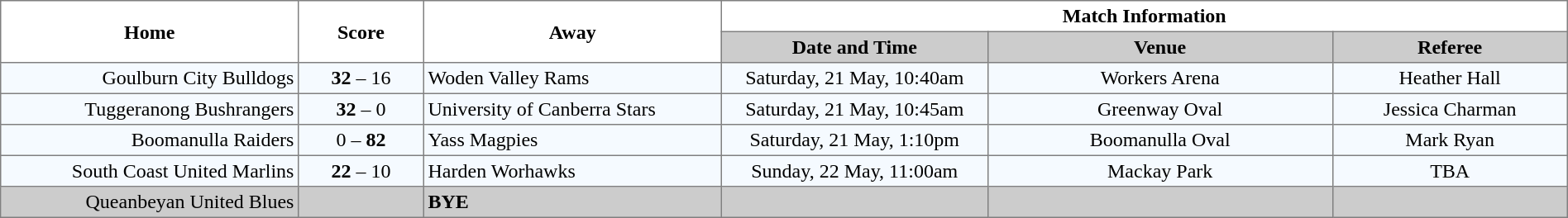<table border="1" cellpadding="3" cellspacing="0" width="100%" style="border-collapse:collapse;  text-align:center;">
<tr>
<th rowspan="2" width="19%">Home</th>
<th rowspan="2" width="8%">Score</th>
<th rowspan="2" width="19%">Away</th>
<th colspan="3">Match Information</th>
</tr>
<tr style="background:#CCCCCC">
<th width="17%">Date and Time</th>
<th width="22%">Venue</th>
<th width="50%">Referee</th>
</tr>
<tr style="text-align:center; background:#f5faff;">
<td align="right">Goulburn City Bulldogs </td>
<td><strong>32</strong> – 16</td>
<td align="left"> Woden Valley Rams</td>
<td>Saturday, 21 May, 10:40am</td>
<td>Workers Arena</td>
<td>Heather Hall</td>
</tr>
<tr style="text-align:center; background:#f5faff;">
<td align="right">Tuggeranong Bushrangers </td>
<td><strong>32</strong> – 0</td>
<td align="left"> University of Canberra Stars</td>
<td>Saturday, 21 May, 10:45am</td>
<td>Greenway Oval</td>
<td>Jessica Charman</td>
</tr>
<tr style="text-align:center; background:#f5faff;">
<td align="right">Boomanulla Raiders </td>
<td>0 – <strong>82</strong></td>
<td align="left"> Yass Magpies</td>
<td>Saturday, 21 May, 1:10pm</td>
<td>Boomanulla Oval</td>
<td>Mark Ryan</td>
</tr>
<tr style="text-align:center; background:#f5faff;">
<td align="right">South Coast United Marlins </td>
<td><strong>22</strong> – 10</td>
<td align="left"> Harden Worhawks</td>
<td>Sunday, 22 May, 11:00am</td>
<td>Mackay Park</td>
<td>TBA</td>
</tr>
<tr style="text-align:center; background:#CCCCCC;">
<td align="right">Queanbeyan United Blues </td>
<td></td>
<td align="left"><strong>BYE</strong></td>
<td></td>
<td></td>
<td></td>
</tr>
</table>
